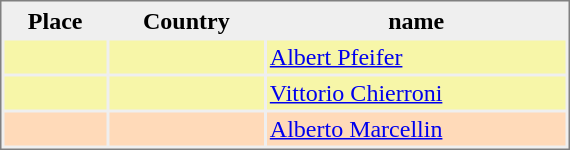<table style="border-style:solid; border-width:1px; border-color:#808080; background-color:#EFEFEF;" cellspacing="2" cellpadding="2" width="380">
<tr align="center" valign="top" bgcolor="#EFEFEF">
<th>Place</th>
<th>Country</th>
<th>name</th>
</tr>
<tr align="center" valign="top" bgcolor="#F7F6A8">
<th></th>
<td></td>
<td align="left"><a href='#'>Albert Pfeifer</a></td>
</tr>
<tr align="center" valign="top" bgcolor="#F7F6A8">
<th></th>
<td></td>
<td align="left"><a href='#'>Vittorio Chierroni</a></td>
</tr>
<tr align="center" valign="top" bgcolor="#FFDAB9">
<th></th>
<td></td>
<td align="left"><a href='#'>Alberto Marcellin</a></td>
</tr>
</table>
